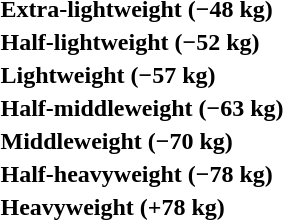<table>
<tr>
<th rowspan=2 style="text-align:left;">Extra-lightweight (−48 kg)</th>
<td rowspan=2></td>
<td rowspan=2></td>
<td></td>
</tr>
<tr>
<td></td>
</tr>
<tr>
<th rowspan=2 style="text-align:left;">Half-lightweight (−52 kg)</th>
<td rowspan=2></td>
<td rowspan=2></td>
<td></td>
</tr>
<tr>
<td></td>
</tr>
<tr>
<th rowspan=2 style="text-align:left;">Lightweight (−57 kg)</th>
<td rowspan=2></td>
<td rowspan=2></td>
<td></td>
</tr>
<tr>
<td></td>
</tr>
<tr>
<th rowspan=2 style="text-align:left;">Half-middleweight (−63 kg)</th>
<td rowspan=2></td>
<td rowspan=2></td>
<td></td>
</tr>
<tr>
<td></td>
</tr>
<tr>
<th rowspan=2 style="text-align:left;">Middleweight (−70 kg)</th>
<td rowspan=2></td>
<td rowspan=2></td>
<td></td>
</tr>
<tr>
<td></td>
</tr>
<tr>
<th rowspan=2 style="text-align:left;">Half-heavyweight (−78 kg)</th>
<td rowspan=2></td>
<td rowspan=2></td>
<td></td>
</tr>
<tr>
<td></td>
</tr>
<tr>
<th rowspan=2 style="text-align:left;">Heavyweight (+78 kg)</th>
<td rowspan=2></td>
<td rowspan=2></td>
<td></td>
</tr>
<tr>
<td></td>
</tr>
</table>
